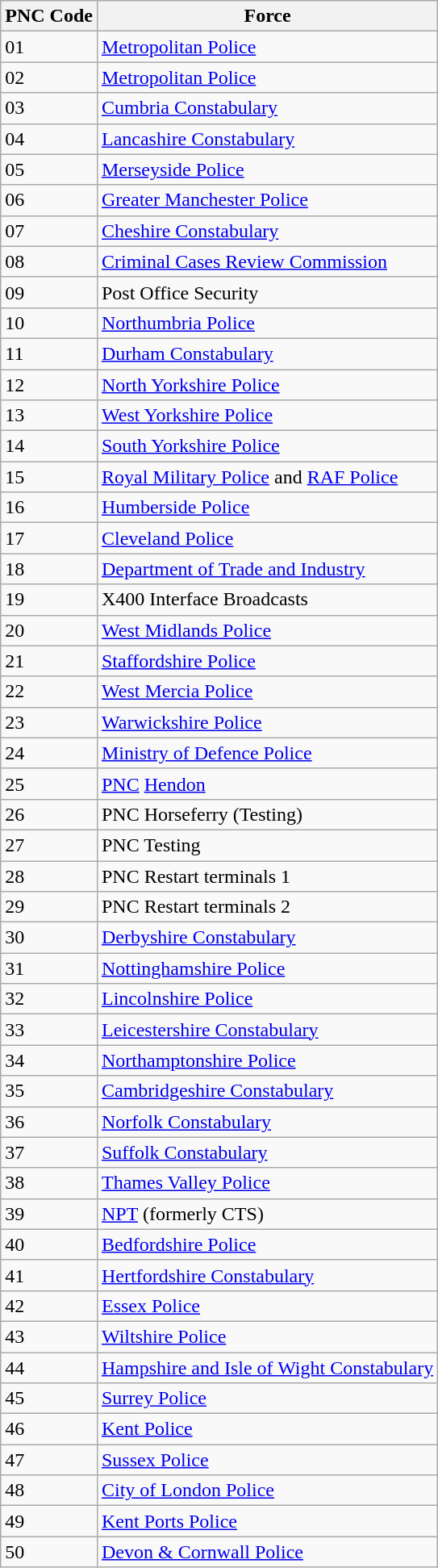<table class="wikitable">
<tr>
<th>PNC Code</th>
<th>Force</th>
</tr>
<tr>
<td>01</td>
<td><a href='#'>Metropolitan Police</a></td>
</tr>
<tr>
<td>02</td>
<td><a href='#'>Metropolitan Police</a></td>
</tr>
<tr>
<td>03</td>
<td><a href='#'>Cumbria Constabulary</a></td>
</tr>
<tr>
<td>04</td>
<td><a href='#'>Lancashire Constabulary</a></td>
</tr>
<tr>
<td>05</td>
<td><a href='#'>Merseyside Police</a></td>
</tr>
<tr>
<td>06</td>
<td><a href='#'>Greater Manchester Police</a></td>
</tr>
<tr>
<td>07</td>
<td><a href='#'>Cheshire Constabulary</a></td>
</tr>
<tr>
<td>08</td>
<td><a href='#'>Criminal Cases Review Commission</a></td>
</tr>
<tr>
<td>09</td>
<td>Post Office Security</td>
</tr>
<tr>
<td>10</td>
<td><a href='#'>Northumbria Police</a></td>
</tr>
<tr>
<td>11</td>
<td><a href='#'>Durham Constabulary</a></td>
</tr>
<tr>
<td>12</td>
<td><a href='#'>North Yorkshire Police</a></td>
</tr>
<tr>
<td>13</td>
<td><a href='#'>West Yorkshire Police</a></td>
</tr>
<tr>
<td>14</td>
<td><a href='#'>South Yorkshire Police</a></td>
</tr>
<tr>
<td>15</td>
<td><a href='#'>Royal Military Police</a> and <a href='#'>RAF Police</a></td>
</tr>
<tr>
<td>16</td>
<td><a href='#'>Humberside Police</a></td>
</tr>
<tr>
<td>17</td>
<td><a href='#'>Cleveland Police</a></td>
</tr>
<tr>
<td>18</td>
<td><a href='#'>Department of Trade and Industry</a></td>
</tr>
<tr>
<td>19</td>
<td>X400 Interface Broadcasts</td>
</tr>
<tr>
<td>20</td>
<td><a href='#'>West Midlands Police</a></td>
</tr>
<tr>
<td>21</td>
<td><a href='#'>Staffordshire Police</a></td>
</tr>
<tr>
<td>22</td>
<td><a href='#'>West Mercia Police</a></td>
</tr>
<tr>
<td>23</td>
<td><a href='#'>Warwickshire Police</a></td>
</tr>
<tr>
<td>24</td>
<td><a href='#'>Ministry of Defence Police</a></td>
</tr>
<tr>
<td>25</td>
<td><a href='#'>PNC</a> <a href='#'>Hendon</a></td>
</tr>
<tr>
<td>26</td>
<td>PNC Horseferry (Testing)</td>
</tr>
<tr>
<td>27</td>
<td>PNC Testing</td>
</tr>
<tr>
<td>28</td>
<td>PNC Restart terminals 1</td>
</tr>
<tr>
<td>29</td>
<td>PNC Restart terminals 2</td>
</tr>
<tr>
<td>30</td>
<td><a href='#'>Derbyshire Constabulary</a></td>
</tr>
<tr>
<td>31</td>
<td><a href='#'>Nottinghamshire Police</a></td>
</tr>
<tr>
<td>32</td>
<td><a href='#'>Lincolnshire Police</a></td>
</tr>
<tr>
<td>33</td>
<td><a href='#'>Leicestershire Constabulary</a></td>
</tr>
<tr>
<td>34</td>
<td><a href='#'>Northamptonshire Police</a></td>
</tr>
<tr>
<td>35</td>
<td><a href='#'>Cambridgeshire Constabulary</a></td>
</tr>
<tr>
<td>36</td>
<td><a href='#'>Norfolk Constabulary</a></td>
</tr>
<tr>
<td>37</td>
<td><a href='#'>Suffolk Constabulary</a></td>
</tr>
<tr>
<td>38</td>
<td><a href='#'>Thames Valley Police</a></td>
</tr>
<tr>
<td>39</td>
<td><a href='#'>NPT</a> (formerly CTS)</td>
</tr>
<tr>
<td>40</td>
<td><a href='#'>Bedfordshire Police</a></td>
</tr>
<tr>
<td>41</td>
<td><a href='#'>Hertfordshire Constabulary</a></td>
</tr>
<tr>
<td>42</td>
<td><a href='#'>Essex Police</a></td>
</tr>
<tr>
<td>43</td>
<td><a href='#'>Wiltshire Police</a></td>
</tr>
<tr>
<td>44</td>
<td><a href='#'>Hampshire and Isle of Wight Constabulary</a></td>
</tr>
<tr>
<td>45</td>
<td><a href='#'>Surrey Police</a></td>
</tr>
<tr>
<td>46</td>
<td><a href='#'>Kent Police</a></td>
</tr>
<tr>
<td>47</td>
<td><a href='#'>Sussex Police</a></td>
</tr>
<tr>
<td>48</td>
<td><a href='#'>City of London Police</a></td>
</tr>
<tr>
<td>49</td>
<td><a href='#'>Kent Ports Police</a></td>
</tr>
<tr>
<td>50</td>
<td><a href='#'>Devon & Cornwall Police</a></td>
</tr>
</table>
